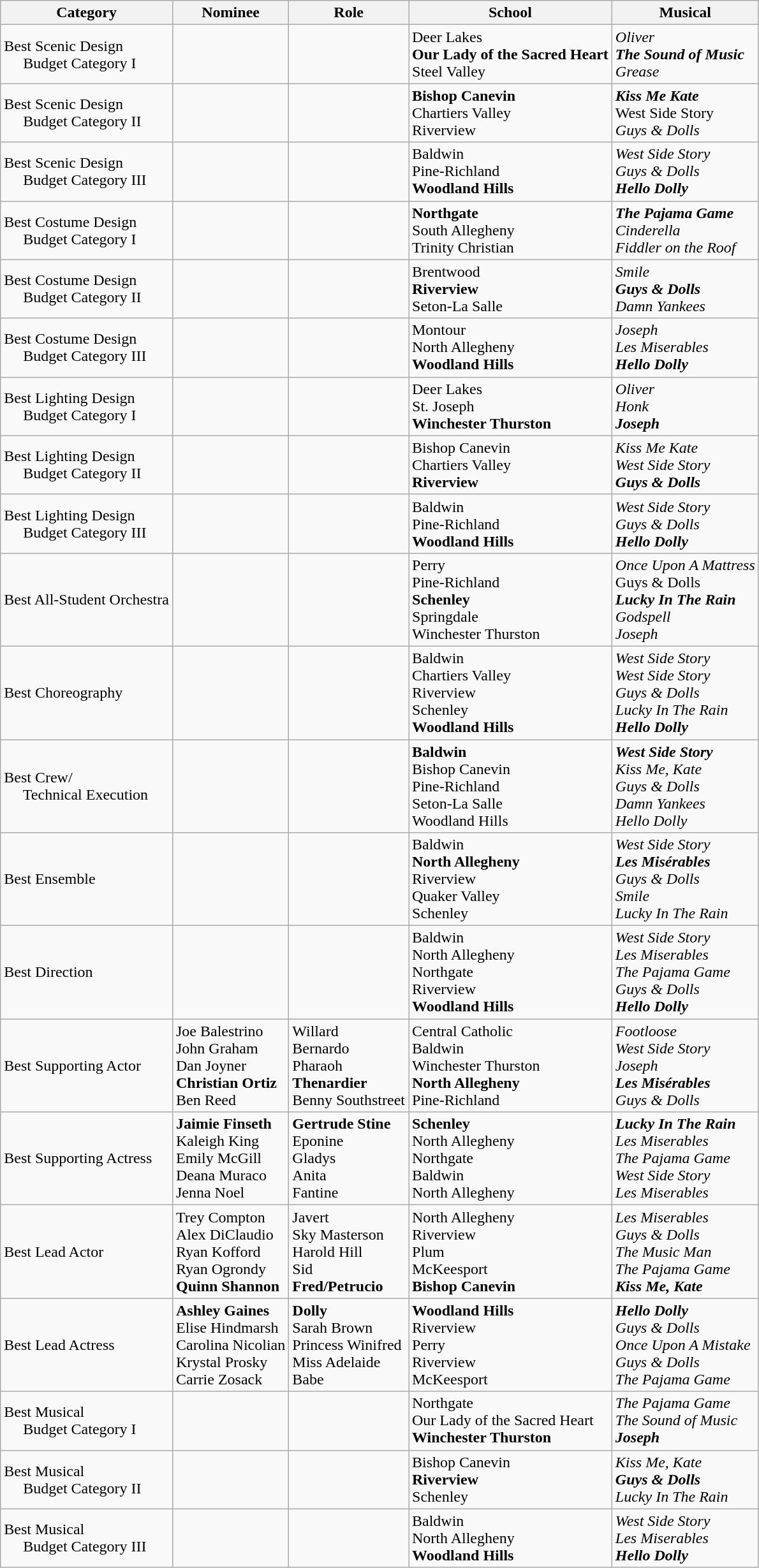<table class="wikitable">
<tr>
<th>Category</th>
<th>Nominee</th>
<th>Role</th>
<th>School</th>
<th>Musical</th>
</tr>
<tr>
<td>Best Scenic Design<br>     Budget Category I</td>
<td></td>
<td></td>
<td>Deer Lakes<br><strong>Our Lady of the Sacred Heart</strong><br>Steel Valley</td>
<td><em>Oliver</em><br><strong><em>The Sound of Music</em></strong><br><em>Grease</em></td>
</tr>
<tr>
<td>Best Scenic Design<br>     Budget Category II</td>
<td></td>
<td></td>
<td><strong>Bishop Canevin</strong><br>Chartiers Valley<br>Riverview</td>
<td><strong><em>Kiss Me Kate</em></strong><br>West Side Story<br><em>Guys & Dolls</em></td>
</tr>
<tr>
<td>Best Scenic Design<br>     Budget Category III</td>
<td></td>
<td></td>
<td>Baldwin<br>Pine-Richland<br><strong>Woodland Hills</strong></td>
<td><em>West Side Story</em><br><em>Guys & Dolls</em><br><strong><em>Hello Dolly</em></strong></td>
</tr>
<tr>
<td>Best Costume Design<br>     Budget Category I</td>
<td></td>
<td></td>
<td><strong>Northgate</strong><br>South Allegheny<br>Trinity Christian</td>
<td><strong><em>The Pajama Game</em></strong><br><em>Cinderella</em><br><em>Fiddler on the Roof</em></td>
</tr>
<tr>
<td>Best Costume Design<br>     Budget Category II</td>
<td></td>
<td></td>
<td>Brentwood<br><strong>Riverview</strong><br>Seton-La Salle</td>
<td><em>Smile</em><br><strong><em>Guys & Dolls</em></strong><br><em>Damn Yankees</em></td>
</tr>
<tr>
<td>Best Costume Design<br>     Budget Category III</td>
<td></td>
<td></td>
<td>Montour<br>North Allegheny<br><strong>Woodland Hills</strong></td>
<td><em>Joseph</em><br><em>Les Miserables</em><br><strong><em>Hello Dolly</em></strong></td>
</tr>
<tr>
<td>Best Lighting Design<br>     Budget Category I</td>
<td></td>
<td></td>
<td>Deer Lakes<br>St. Joseph<br><strong>Winchester Thurston</strong></td>
<td><em>Oliver</em><br><em>Honk</em><br><strong><em>Joseph</em></strong></td>
</tr>
<tr>
<td>Best Lighting Design<br>     Budget Category II</td>
<td></td>
<td></td>
<td>Bishop Canevin<br>Chartiers Valley<br><strong>Riverview</strong></td>
<td><em>Kiss Me Kate</em><br><em>West Side Story</em><br><strong><em>Guys & Dolls</em></strong></td>
</tr>
<tr>
<td>Best Lighting Design<br>     Budget Category III</td>
<td></td>
<td></td>
<td>Baldwin<br>Pine-Richland<br><strong>Woodland Hills</strong></td>
<td><em>West Side Story</em><br><em>Guys & Dolls</em><br><strong><em>Hello Dolly</em></strong></td>
</tr>
<tr>
<td>Best All-Student Orchestra</td>
<td></td>
<td></td>
<td>Perry<br>Pine-Richland<br><strong>Schenley</strong><br>Springdale<br>Winchester Thurston</td>
<td><em>Once Upon A Mattress</em><br>Guys & Dolls<br><strong><em>Lucky In The Rain</em></strong><br><em>Godspell</em><br><em>Joseph</em></td>
</tr>
<tr>
<td>Best Choreography</td>
<td></td>
<td></td>
<td>Baldwin<br>Chartiers Valley<br>Riverview<br>Schenley<br><strong>Woodland Hills</strong></td>
<td><em>West Side Story</em><br><em>West Side Story</em><br><em>Guys & Dolls</em><br><em>Lucky In The Rain</em><br><strong><em>Hello Dolly</em></strong></td>
</tr>
<tr>
<td>Best Crew/<br>     Technical Execution</td>
<td></td>
<td></td>
<td><strong>Baldwin</strong><br>Bishop Canevin<br>Pine-Richland<br>Seton-La Salle<br>Woodland Hills</td>
<td><strong><em>West Side Story</em></strong><br><em>Kiss Me, Kate</em><br><em>Guys & Dolls</em><br><em>Damn Yankees</em><br><em>Hello Dolly</em></td>
</tr>
<tr>
<td>Best Ensemble</td>
<td></td>
<td></td>
<td>Baldwin<br><strong>North Allegheny</strong><br>Riverview<br>Quaker Valley<br>Schenley</td>
<td><em>West Side Story</em><br><strong><em>Les Misérables</em></strong><br><em>Guys & Dolls</em><br><em>Smile</em><br><em>Lucky In The Rain</em></td>
</tr>
<tr>
<td>Best Direction</td>
<td></td>
<td></td>
<td>Baldwin<br>North Allegheny<br>Northgate<br>Riverview<br><strong>Woodland Hills</strong></td>
<td><em>West Side Story</em><br><em>Les Miserables</em><br><em>The Pajama Game</em><br><em>Guys & Dolls</em><br><strong><em>Hello Dolly</em></strong></td>
</tr>
<tr>
<td>Best Supporting Actor</td>
<td>Joe Balestrino<br>John Graham<br>Dan Joyner<br><strong>Christian Ortiz</strong><br>Ben Reed</td>
<td>Willard<br>Bernardo<br>Pharaoh<br><strong>Thenardier</strong><br>Benny Southstreet</td>
<td>Central Catholic<br>Baldwin<br>Winchester Thurston<br><strong>North Allegheny</strong><br>Pine-Richland</td>
<td><em>Footloose</em><br><em>West Side Story</em><br><em>Joseph</em><br><strong><em>Les Misérables</em></strong><br><em>Guys & Dolls</em></td>
</tr>
<tr>
<td>Best Supporting Actress</td>
<td><strong>Jaimie Finseth</strong><br>Kaleigh King<br>Emily McGill<br>Deana Muraco<br>Jenna Noel</td>
<td><strong>Gertrude Stine</strong><br>Eponine<br>Gladys<br>Anita<br>Fantine</td>
<td><strong>Schenley</strong><br>North Allegheny<br>Northgate<br>Baldwin<br>North Allegheny</td>
<td><strong><em>Lucky In The Rain</em></strong><br><em>Les Miserables</em><br><em>The Pajama Game</em><br><em>West Side Story</em><br><em>Les Miserables</em></td>
</tr>
<tr>
<td>Best Lead Actor</td>
<td>Trey Compton<br>Alex DiClaudio<br>Ryan Kofford<br>Ryan Ogrondy<br><strong>Quinn Shannon</strong></td>
<td>Javert<br>Sky Masterson<br>Harold Hill<br>Sid<br><strong>Fred/Petrucio</strong></td>
<td>North Allegheny<br>Riverview<br>Plum<br>McKeesport<br><strong>Bishop Canevin</strong></td>
<td><em>Les Miserables</em><br><em>Guys & Dolls</em><br><em>The Music Man</em><br><em>The Pajama Game</em><br><strong><em>Kiss Me, Kate</em></strong></td>
</tr>
<tr>
<td>Best Lead Actress</td>
<td><strong>Ashley Gaines</strong><br>Elise Hindmarsh<br>Carolina Nicolian<br>Krystal Prosky<br>Carrie Zosack</td>
<td><strong>Dolly</strong><br>Sarah Brown<br>Princess Winifred<br>Miss Adelaide<br>Babe</td>
<td><strong>Woodland Hills</strong><br>Riverview<br>Perry<br>Riverview<br>McKeesport</td>
<td><strong><em>Hello Dolly</em></strong><br><em>Guys & Dolls</em><br><em>Once Upon A Mistake</em><br><em>Guys & Dolls</em><br><em>The Pajama Game</em></td>
</tr>
<tr>
<td>Best Musical<br>     Budget Category I</td>
<td></td>
<td></td>
<td>Northgate<br>Our Lady of the Sacred Heart<br><strong>Winchester Thurston</strong></td>
<td><em>The Pajama Game</em><br><em>The Sound of Music</em><br><strong><em>Joseph</em></strong></td>
</tr>
<tr>
<td>Best Musical<br>     Budget Category II</td>
<td></td>
<td></td>
<td>Bishop Canevin<br><strong>Riverview</strong><br>Schenley</td>
<td><em>Kiss Me, Kate</em><br><strong><em>Guys & Dolls</em></strong><br><em>Lucky In The Rain</em></td>
</tr>
<tr>
<td>Best Musical<br>     Budget Category III</td>
<td></td>
<td></td>
<td>Baldwin<br>North Allegheny<br><strong>Woodland Hills</strong></td>
<td><em>West Side Story</em><br><em>Les Miserables</em><br><strong><em>Hello Dolly</em></strong></td>
</tr>
</table>
